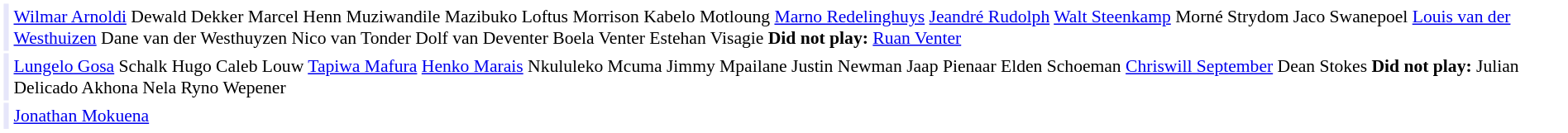<table cellpadding="2" style="border: 1px solid white; font-size:90%;">
<tr>
<td colspan="2" align="right" bgcolor="lavender"></td>
<td align="left"><a href='#'>Wilmar Arnoldi</a> Dewald Dekker Marcel Henn Muziwandile Mazibuko Loftus Morrison Kabelo Motloung <a href='#'>Marno Redelinghuys</a> <a href='#'>Jeandré Rudolph</a> <a href='#'>Walt Steenkamp</a> Morné Strydom Jaco Swanepoel <a href='#'>Louis van der Westhuizen</a> Dane van der Westhuyzen Nico van Tonder Dolf van Deventer Boela Venter Estehan Visagie <strong>Did not play:</strong> <a href='#'>Ruan Venter</a></td>
</tr>
<tr>
<td colspan="2" align="right" bgcolor="lavender"></td>
<td align="left"><a href='#'>Lungelo Gosa</a> Schalk Hugo Caleb Louw <a href='#'>Tapiwa Mafura</a> <a href='#'>Henko Marais</a> Nkululeko Mcuma Jimmy Mpailane Justin Newman Jaap Pienaar Elden Schoeman <a href='#'>Chriswill September</a> Dean Stokes <strong>Did not play:</strong> Julian Delicado Akhona Nela Ryno Wepener</td>
</tr>
<tr>
<td colspan="2" align="right" bgcolor="lavender"></td>
<td align="left"><a href='#'>Jonathan Mokuena</a></td>
</tr>
</table>
